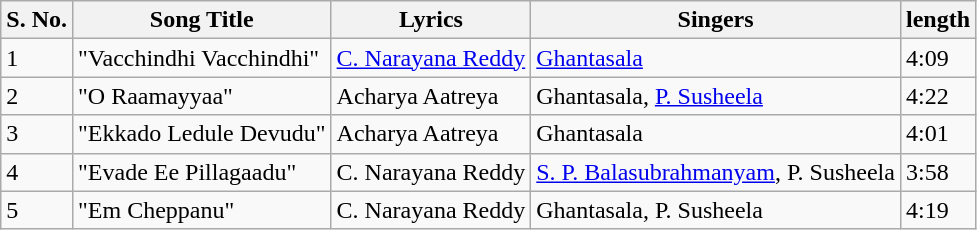<table class="wikitable">
<tr>
<th>S. No.</th>
<th>Song Title</th>
<th>Lyrics</th>
<th>Singers</th>
<th>length</th>
</tr>
<tr>
<td>1</td>
<td>"Vacchindhi Vacchindhi"</td>
<td><a href='#'>C. Narayana Reddy</a></td>
<td><a href='#'>Ghantasala</a></td>
<td>4:09</td>
</tr>
<tr>
<td>2</td>
<td>"O Raamayyaa"</td>
<td>Acharya Aatreya</td>
<td>Ghantasala, <a href='#'>P. Susheela</a></td>
<td>4:22</td>
</tr>
<tr>
<td>3</td>
<td>"Ekkado Ledule Devudu"</td>
<td>Acharya Aatreya</td>
<td>Ghantasala</td>
<td>4:01</td>
</tr>
<tr>
<td>4</td>
<td>"Evade Ee Pillagaadu"</td>
<td>C. Narayana Reddy</td>
<td><a href='#'>S. P. Balasubrahmanyam</a>, P. Susheela</td>
<td>3:58</td>
</tr>
<tr>
<td>5</td>
<td>"Em Cheppanu"</td>
<td>C. Narayana Reddy</td>
<td>Ghantasala, P. Susheela</td>
<td>4:19</td>
</tr>
</table>
